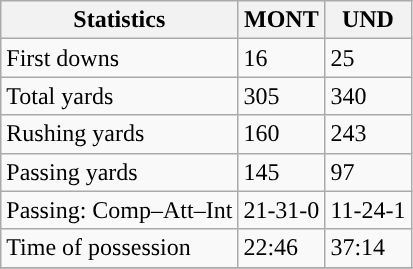<table class="wikitable" style="float: left;">
<tr>
<th>Statistics</th>
<th>MONT</th>
<th>UND</th>
</tr>
<tr>
<td>First downs</td>
<td>16</td>
<td>25</td>
</tr>
<tr>
<td>Total yards</td>
<td>305</td>
<td>340</td>
</tr>
<tr>
<td>Rushing yards</td>
<td>160</td>
<td>243</td>
</tr>
<tr>
<td>Passing yards</td>
<td>145</td>
<td>97</td>
</tr>
<tr>
<td>Passing: Comp–Att–Int</td>
<td>21-31-0</td>
<td>11-24-1</td>
</tr>
<tr>
<td>Time of possession</td>
<td>22:46</td>
<td>37:14</td>
</tr>
<tr>
</tr>
</table>
